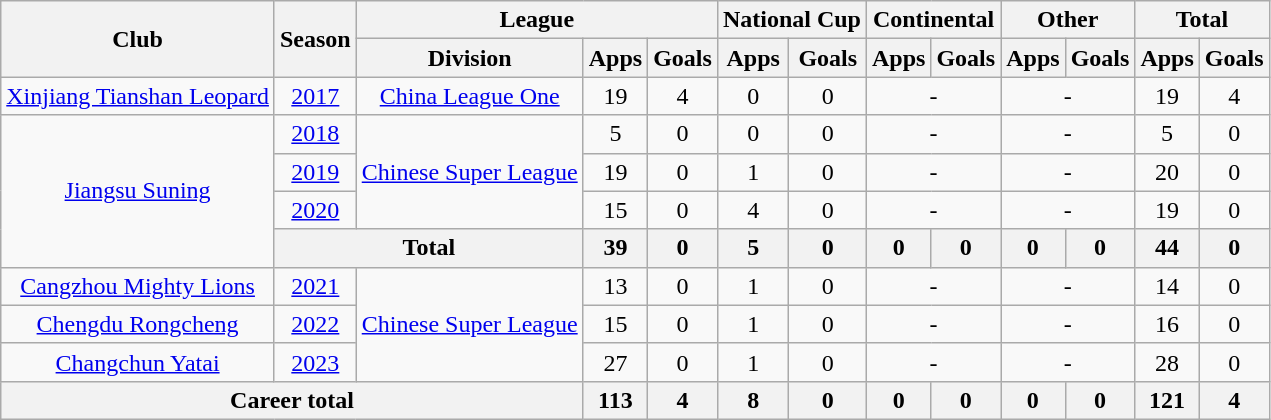<table class="wikitable" style="text-align: center">
<tr>
<th rowspan="2">Club</th>
<th rowspan="2">Season</th>
<th colspan="3">League</th>
<th colspan="2">National Cup</th>
<th colspan="2">Continental</th>
<th colspan="2">Other</th>
<th colspan="2">Total</th>
</tr>
<tr>
<th>Division</th>
<th>Apps</th>
<th>Goals</th>
<th>Apps</th>
<th>Goals</th>
<th>Apps</th>
<th>Goals</th>
<th>Apps</th>
<th>Goals</th>
<th>Apps</th>
<th>Goals</th>
</tr>
<tr>
<td><a href='#'>Xinjiang Tianshan Leopard</a></td>
<td><a href='#'>2017</a></td>
<td><a href='#'>China League One</a></td>
<td>19</td>
<td>4</td>
<td>0</td>
<td>0</td>
<td colspan="2">-</td>
<td colspan="2">-</td>
<td>19</td>
<td>4</td>
</tr>
<tr>
<td rowspan=4><a href='#'>Jiangsu Suning</a></td>
<td><a href='#'>2018</a></td>
<td rowspan=3><a href='#'>Chinese Super League</a></td>
<td>5</td>
<td>0</td>
<td>0</td>
<td>0</td>
<td colspan="2">-</td>
<td colspan="2">-</td>
<td>5</td>
<td>0</td>
</tr>
<tr>
<td><a href='#'>2019</a></td>
<td>19</td>
<td>0</td>
<td>1</td>
<td>0</td>
<td colspan="2">-</td>
<td colspan="2">-</td>
<td>20</td>
<td>0</td>
</tr>
<tr>
<td><a href='#'>2020</a></td>
<td>15</td>
<td>0</td>
<td>4</td>
<td>0</td>
<td colspan="2">-</td>
<td colspan="2">-</td>
<td>19</td>
<td>0</td>
</tr>
<tr>
<th colspan="2"><strong>Total</strong></th>
<th>39</th>
<th>0</th>
<th>5</th>
<th>0</th>
<th>0</th>
<th>0</th>
<th>0</th>
<th>0</th>
<th>44</th>
<th>0</th>
</tr>
<tr>
<td><a href='#'>Cangzhou Mighty Lions</a></td>
<td><a href='#'>2021</a></td>
<td rowspan=3><a href='#'>Chinese Super League</a></td>
<td>13</td>
<td>0</td>
<td>1</td>
<td>0</td>
<td colspan="2">-</td>
<td colspan="2">-</td>
<td>14</td>
<td>0</td>
</tr>
<tr>
<td><a href='#'>Chengdu Rongcheng</a></td>
<td><a href='#'>2022</a></td>
<td>15</td>
<td>0</td>
<td>1</td>
<td>0</td>
<td colspan="2">-</td>
<td colspan="2">-</td>
<td>16</td>
<td>0</td>
</tr>
<tr>
<td><a href='#'>Changchun Yatai</a></td>
<td><a href='#'>2023</a></td>
<td>27</td>
<td>0</td>
<td>1</td>
<td>0</td>
<td colspan="2">-</td>
<td colspan="2">-</td>
<td>28</td>
<td>0</td>
</tr>
<tr>
<th colspan=3>Career total</th>
<th>113</th>
<th>4</th>
<th>8</th>
<th>0</th>
<th>0</th>
<th>0</th>
<th>0</th>
<th>0</th>
<th>121</th>
<th>4</th>
</tr>
</table>
